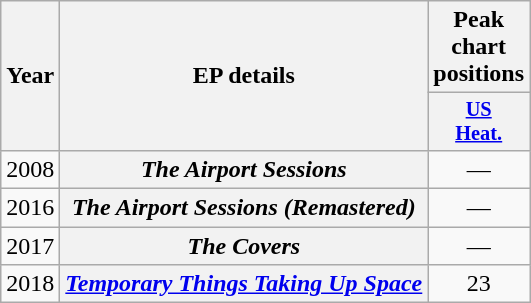<table class="wikitable plainrowheaders">
<tr>
<th scope="col" rowspan="2">Year</th>
<th scope="col" rowspan="2">EP details</th>
<th scope="col">Peak chart positions</th>
</tr>
<tr>
<th scope="col" style="width:3em;font-size:85%"><a href='#'>US<br>Heat.</a></th>
</tr>
<tr>
<td style="text-align:center;">2008</td>
<th scope="row"><em>The Airport Sessions</em></th>
<td style="text-align:center;">—</td>
</tr>
<tr>
<td style="text-align:center;">2016</td>
<th scope="row"><em>The Airport Sessions (Remastered)</em></th>
<td style="text-align:center;">—</td>
</tr>
<tr>
<td style="text-align:center;">2017</td>
<th scope="row"><em>The Covers</em></th>
<td style="text-align:center;">—</td>
</tr>
<tr>
<td style="text-align:center;">2018</td>
<th scope="row"><em><a href='#'>Temporary Things Taking Up Space</a></em></th>
<td style="text-align:center;">23</td>
</tr>
</table>
